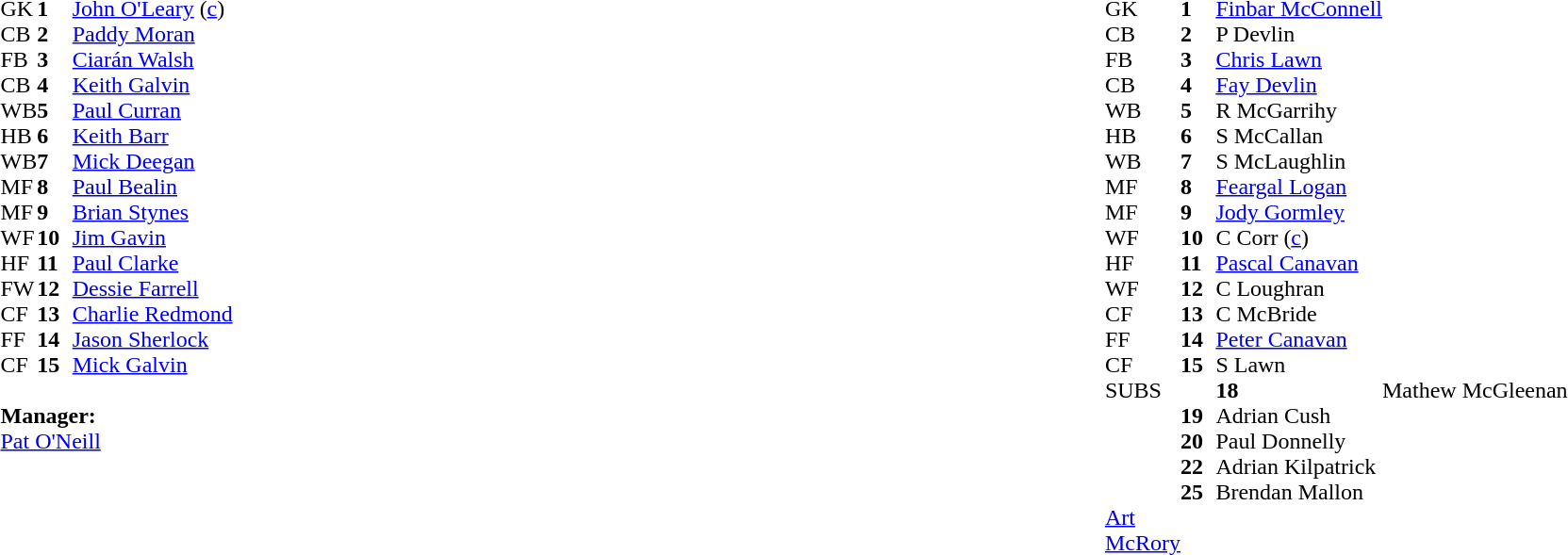<table style="width:100%;">
<tr>
<td style="vertical-align:top; width:50%"><br><table cellspacing="0" cellpadding="0">
<tr>
<th width="25"></th>
<th width="25"></th>
</tr>
<tr>
<td>GK</td>
<td><strong>1</strong></td>
<td><a href='#'>John O'Leary</a> (<a href='#'>c</a>)</td>
<td></td>
</tr>
<tr>
<td>CB</td>
<td><strong>2</strong></td>
<td><a href='#'>Paddy Moran</a></td>
<td></td>
</tr>
<tr>
<td>FB</td>
<td><strong>3</strong></td>
<td><a href='#'>Ciarán Walsh</a></td>
<td></td>
</tr>
<tr>
<td>CB</td>
<td><strong>4</strong></td>
<td><a href='#'>Keith Galvin</a></td>
<td></td>
</tr>
<tr>
<td>WB</td>
<td><strong>5</strong></td>
<td><a href='#'>Paul Curran</a></td>
<td></td>
</tr>
<tr>
<td>HB</td>
<td><strong>6</strong></td>
<td><a href='#'>Keith Barr</a></td>
<td></td>
</tr>
<tr>
<td>WB</td>
<td><strong>7</strong></td>
<td><a href='#'>Mick Deegan</a></td>
<td></td>
</tr>
<tr>
<td>MF</td>
<td><strong>8</strong></td>
<td><a href='#'>Paul Bealin</a></td>
<td></td>
</tr>
<tr>
<td>MF</td>
<td><strong>9</strong></td>
<td><a href='#'>Brian Stynes</a></td>
<td></td>
</tr>
<tr>
<td>WF</td>
<td><strong>10</strong></td>
<td><a href='#'>Jim Gavin</a></td>
<td></td>
</tr>
<tr>
<td>HF</td>
<td><strong>11</strong></td>
<td><a href='#'>Paul Clarke</a></td>
<td></td>
</tr>
<tr>
<td>FW</td>
<td><strong>12</strong></td>
<td><a href='#'>Dessie Farrell</a></td>
</tr>
<tr>
<td>CF</td>
<td><strong>13</strong></td>
<td><a href='#'>Charlie Redmond</a></td>
<td></td>
</tr>
<tr>
<td>FF</td>
<td><strong>14</strong></td>
<td><a href='#'>Jason Sherlock</a></td>
<td></td>
</tr>
<tr>
<td>CF</td>
<td><strong>15</strong></td>
<td><a href='#'>Mick Galvin</a></td>
<td></td>
</tr>
<tr>
</tr>
<tr>
</tr>
<tr>
<td colspan=3><br><strong>Manager:</strong></td>
</tr>
<tr>
<td colspan="4"><a href='#'>Pat O'Neill</a></td>
</tr>
</table>
</td>
<td style="vertical-align:top; width:50%"><br><table cellspacing="0" cellpadding="0" style="margin:auto">
<tr>
<th width="25"></th>
<th width="25"></th>
</tr>
<tr>
<td>GK</td>
<td><strong>1</strong></td>
<td><a href='#'>Finbar McConnell</a></td>
<td></td>
</tr>
<tr>
<td>CB</td>
<td><strong>2</strong></td>
<td>P Devlin</td>
<td></td>
</tr>
<tr>
<td>FB</td>
<td><strong>3</strong></td>
<td><a href='#'>Chris Lawn</a></td>
<td></td>
</tr>
<tr>
<td>CB</td>
<td><strong>4</strong></td>
<td><a href='#'>Fay Devlin</a></td>
<td></td>
</tr>
<tr>
<td>WB</td>
<td><strong>5</strong></td>
<td>R McGarrihy</td>
<td></td>
</tr>
<tr>
<td>HB</td>
<td><strong>6</strong></td>
<td>S McCallan</td>
<td></td>
</tr>
<tr>
<td>WB</td>
<td><strong>7</strong></td>
<td>S McLaughlin</td>
<td></td>
</tr>
<tr>
<td>MF</td>
<td><strong>8</strong></td>
<td><a href='#'>Feargal Logan</a></td>
<td></td>
</tr>
<tr>
<td>MF</td>
<td><strong>9</strong></td>
<td><a href='#'>Jody Gormley</a></td>
<td></td>
</tr>
<tr>
<td>WF</td>
<td><strong>10</strong></td>
<td>C Corr (<a href='#'>c</a>)</td>
<td></td>
</tr>
<tr>
<td>HF</td>
<td><strong>11</strong></td>
<td><a href='#'>Pascal Canavan</a></td>
<td></td>
</tr>
<tr>
<td>WF</td>
<td><strong>12</strong></td>
<td>C Loughran</td>
<td></td>
</tr>
<tr>
<td>CF</td>
<td><strong>13</strong></td>
<td>C McBride</td>
<td></td>
</tr>
<tr>
<td>FF</td>
<td><strong>14</strong></td>
<td><a href='#'>Peter Canavan</a></td>
<td></td>
</tr>
<tr>
<td>CF</td>
<td><strong>15</strong></td>
<td>S Lawn</td>
<td></td>
</tr>
<tr>
</tr>
<tr>
<td>SUBS</td>
<td></td>
<td><strong>18</strong></td>
<td>Mathew McGleenan</td>
<td></td>
</tr>
<tr>
<td></td>
<td><strong>19</strong></td>
<td>Adrian Cush</td>
<td></td>
</tr>
<tr>
<td></td>
<td><strong>20</strong></td>
<td>Paul Donnelly</td>
<td></td>
</tr>
<tr>
<td></td>
<td><strong>22</strong></td>
<td>Adrian Kilpatrick</td>
<td></td>
</tr>
<tr>
<td></td>
<td><strong>25</strong></td>
<td>Brendan Mallon</td>
<td></td>
</tr>
<tr>
<td><a href='#'>Art McRory</a></td>
</tr>
<tr>
</tr>
</table>
</td>
</tr>
<tr>
</tr>
</table>
